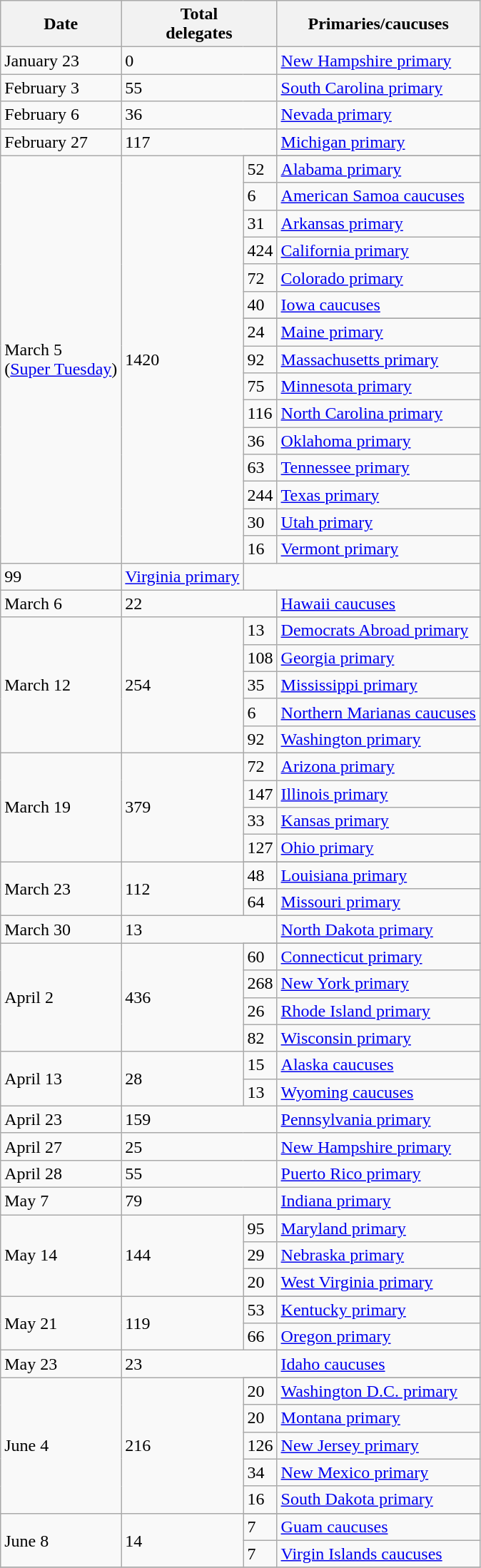<table class="wikitable">
<tr>
<th>Date</th>
<th colspan=2>Total<br>delegates</th>
<th>Primaries/caucuses</th>
</tr>
<tr>
<td>January 23</td>
<td colspan=2>0</td>
<td><a href='#'>New Hampshire primary</a><br></td>
</tr>
<tr>
<td>February 3</td>
<td colspan=2>55</td>
<td><a href='#'>South Carolina primary</a></td>
</tr>
<tr>
<td>February 6</td>
<td colspan=2>36</td>
<td><a href='#'>Nevada primary</a></td>
</tr>
<tr>
<td>February 27</td>
<td colspan=2>117</td>
<td><a href='#'>Michigan primary</a></td>
</tr>
<tr>
<td rowspan=17>March 5<br>(<a href='#'>Super Tuesday</a>)</td>
<td rowspan=17>1420</td>
</tr>
<tr>
<td>52</td>
<td><a href='#'>Alabama primary</a></td>
</tr>
<tr>
<td>6</td>
<td><a href='#'>American Samoa caucuses</a></td>
</tr>
<tr>
<td>31</td>
<td><a href='#'>Arkansas primary</a></td>
</tr>
<tr>
<td>424</td>
<td><a href='#'>California primary</a></td>
</tr>
<tr>
<td>72</td>
<td><a href='#'>Colorado primary</a></td>
</tr>
<tr>
<td>40</td>
<td><a href='#'>Iowa caucuses</a></td>
</tr>
<tr>
</tr>
<tr>
<td>24</td>
<td><a href='#'>Maine primary</a></td>
</tr>
<tr>
<td>92</td>
<td><a href='#'>Massachusetts primary</a></td>
</tr>
<tr>
<td>75</td>
<td><a href='#'>Minnesota primary</a></td>
</tr>
<tr>
<td>116</td>
<td><a href='#'>North Carolina primary</a></td>
</tr>
<tr>
<td>36</td>
<td><a href='#'>Oklahoma primary</a></td>
</tr>
<tr>
<td>63</td>
<td><a href='#'>Tennessee primary</a></td>
</tr>
<tr>
<td>244</td>
<td><a href='#'>Texas primary</a></td>
</tr>
<tr>
<td>30</td>
<td><a href='#'>Utah primary</a></td>
</tr>
<tr>
<td>16</td>
<td><a href='#'>Vermont primary</a></td>
</tr>
<tr>
<td>99</td>
<td><a href='#'>Virginia primary</a></td>
</tr>
<tr>
<td>March 6</td>
<td colspan=2>22</td>
<td><a href='#'>Hawaii caucuses</a></td>
</tr>
<tr>
<td rowspan=6>March 12</td>
<td rowspan=6>254</td>
</tr>
<tr>
<td>13</td>
<td><a href='#'>Democrats Abroad primary</a></td>
</tr>
<tr>
<td>108</td>
<td><a href='#'>Georgia primary</a></td>
</tr>
<tr>
<td>35</td>
<td><a href='#'>Mississippi primary</a></td>
</tr>
<tr>
<td>6</td>
<td><a href='#'>Northern Marianas caucuses</a></td>
</tr>
<tr>
<td>92</td>
<td><a href='#'>Washington primary</a></td>
</tr>
<tr>
<td rowspan=4>March 19</td>
<td rowspan=4>379</td>
<td>72</td>
<td><a href='#'>Arizona primary</a></td>
</tr>
<tr>
<td>147</td>
<td><a href='#'>Illinois primary</a></td>
</tr>
<tr>
<td>33</td>
<td><a href='#'>Kansas primary</a></td>
</tr>
<tr>
<td>127</td>
<td><a href='#'>Ohio primary</a></td>
</tr>
<tr>
<td rowspan=3>March 23</td>
<td rowspan=3>112</td>
</tr>
<tr>
<td>48</td>
<td><a href='#'>Louisiana primary</a></td>
</tr>
<tr>
<td>64</td>
<td><a href='#'>Missouri primary</a></td>
</tr>
<tr>
<td>March 30</td>
<td colspan=2>13</td>
<td><a href='#'>North Dakota primary</a></td>
</tr>
<tr>
<td rowspan=5>April 2</td>
<td rowspan=5>436</td>
</tr>
<tr>
<td>60</td>
<td><a href='#'>Connecticut primary</a></td>
</tr>
<tr>
<td>268</td>
<td><a href='#'>New York primary</a></td>
</tr>
<tr>
<td>26</td>
<td><a href='#'>Rhode Island primary</a></td>
</tr>
<tr>
<td>82</td>
<td><a href='#'>Wisconsin primary</a></td>
</tr>
<tr>
<td rowspan=2>April 13</td>
<td rowspan=2>28</td>
<td>15</td>
<td><a href='#'>Alaska caucuses</a></td>
</tr>
<tr>
<td>13</td>
<td><a href='#'>Wyoming caucuses</a></td>
</tr>
<tr>
<td>April 23</td>
<td colspan=2>159</td>
<td><a href='#'>Pennsylvania primary</a></td>
</tr>
<tr>
<td>April 27</td>
<td colspan=2>25</td>
<td><a href='#'>New Hampshire primary</a><br></td>
</tr>
<tr>
<td>April 28</td>
<td colspan=2>55</td>
<td><a href='#'>Puerto Rico primary</a></td>
</tr>
<tr>
<td>May 7</td>
<td colspan=2>79</td>
<td><a href='#'>Indiana primary</a></td>
</tr>
<tr>
<td rowspan=4>May 14</td>
<td rowspan=4>144</td>
</tr>
<tr>
<td>95</td>
<td><a href='#'>Maryland primary</a></td>
</tr>
<tr>
<td>29</td>
<td><a href='#'>Nebraska primary</a></td>
</tr>
<tr>
<td>20</td>
<td><a href='#'>West Virginia primary</a></td>
</tr>
<tr>
<td rowspan=3>May 21</td>
<td rowspan=3>119</td>
</tr>
<tr>
<td>53</td>
<td><a href='#'>Kentucky primary</a></td>
</tr>
<tr>
<td>66</td>
<td><a href='#'>Oregon primary</a></td>
</tr>
<tr>
<td>May 23</td>
<td colspan=2>23</td>
<td><a href='#'>Idaho caucuses</a></td>
</tr>
<tr>
<td rowspan=6>June 4</td>
<td rowspan=6>216</td>
</tr>
<tr>
<td>20</td>
<td><a href='#'>Washington D.C. primary</a></td>
</tr>
<tr>
<td>20</td>
<td><a href='#'>Montana primary</a></td>
</tr>
<tr>
<td>126</td>
<td><a href='#'>New Jersey primary</a></td>
</tr>
<tr>
<td>34</td>
<td><a href='#'>New Mexico primary</a></td>
</tr>
<tr>
<td>16</td>
<td><a href='#'>South Dakota primary</a></td>
</tr>
<tr>
<td rowspan=3>June 8</td>
<td rowspan=3>14</td>
</tr>
<tr>
<td>7</td>
<td><a href='#'>Guam caucuses</a></td>
</tr>
<tr>
<td>7</td>
<td><a href='#'>Virgin Islands caucuses</a></td>
</tr>
<tr>
</tr>
</table>
